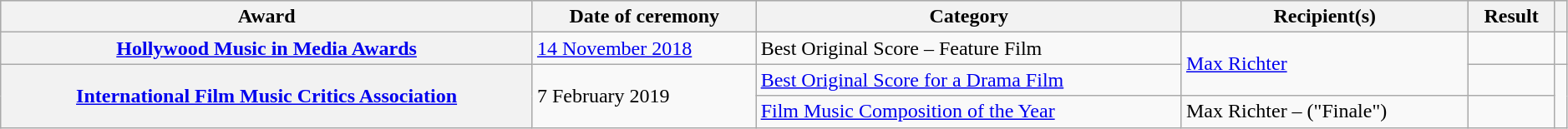<table class="wikitable plainrowheaders sortable" style="width:99%;">
<tr style="background:#ccc; text-align:center;">
<th scope="col">Award</th>
<th scope="col">Date of ceremony</th>
<th scope="col">Category</th>
<th scope="col">Recipient(s)</th>
<th scope="col">Result</th>
<th scope="col" class="unsortable"></th>
</tr>
<tr>
<th scope="row"><a href='#'>Hollywood Music in Media Awards</a></th>
<td><a href='#'>14 November 2018</a></td>
<td>Best Original Score – Feature Film</td>
<td rowspan="2"><a href='#'>Max Richter</a></td>
<td></td>
<td style="text-align:center;"></td>
</tr>
<tr>
<th rowspan="2" scope="row"><a href='#'>International Film Music Critics Association</a></th>
<td rowspan="2">7 February 2019</td>
<td><a href='#'>Best Original Score for a Drama Film</a></td>
<td></td>
<td rowspan="2" style="text-align:center;"><br></td>
</tr>
<tr>
<td><a href='#'>Film Music Composition of the Year</a></td>
<td>Max Richter – ("Finale")</td>
<td></td>
</tr>
</table>
